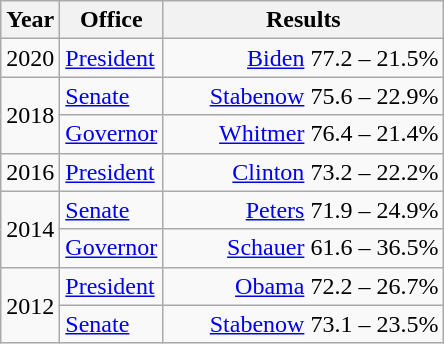<table class=wikitable>
<tr>
<th width="30">Year</th>
<th width="60">Office</th>
<th width="180">Results</th>
</tr>
<tr>
<td>2020</td>
<td><a href='#'>President</a></td>
<td align="right" ><a href='#'>Biden</a> 77.2 – 21.5%</td>
</tr>
<tr>
<td rowspan="2">2018</td>
<td><a href='#'>Senate</a></td>
<td align="right" ><a href='#'>Stabenow</a> 75.6 – 22.9%</td>
</tr>
<tr>
<td><a href='#'>Governor</a></td>
<td align="right" ><a href='#'>Whitmer</a> 76.4 – 21.4%</td>
</tr>
<tr>
<td>2016</td>
<td><a href='#'>President</a></td>
<td align="right" ><a href='#'>Clinton</a> 73.2 – 22.2%</td>
</tr>
<tr>
<td rowspan="2">2014</td>
<td><a href='#'>Senate</a></td>
<td align="right" ><a href='#'>Peters</a> 71.9 – 24.9%</td>
</tr>
<tr>
<td><a href='#'>Governor</a></td>
<td align="right" ><a href='#'>Schauer</a> 61.6 – 36.5%</td>
</tr>
<tr>
<td rowspan="2">2012</td>
<td><a href='#'>President</a></td>
<td align="right" ><a href='#'>Obama</a> 72.2 – 26.7%</td>
</tr>
<tr>
<td><a href='#'>Senate</a></td>
<td align="right" ><a href='#'>Stabenow</a> 73.1 – 23.5%</td>
</tr>
</table>
